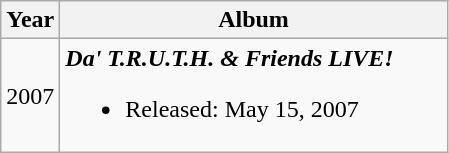<table class="wikitable">
<tr>
<th>Year</th>
<th>Album</th>
</tr>
<tr>
<td>2007</td>
<td><strong><em>Da' T.R.U.T.H. & Friends LIVE!</em></strong>        <br><ul><li>Released: May 15, 2007</li></ul></td>
</tr>
</table>
